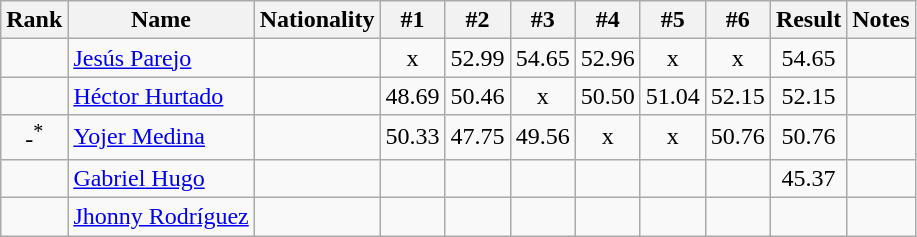<table class="wikitable sortable" style="text-align:center">
<tr>
<th>Rank</th>
<th>Name</th>
<th>Nationality</th>
<th>#1</th>
<th>#2</th>
<th>#3</th>
<th>#4</th>
<th>#5</th>
<th>#6</th>
<th>Result</th>
<th>Notes</th>
</tr>
<tr>
<td></td>
<td align=left><a href='#'>Jesús Parejo</a></td>
<td align=left></td>
<td>x</td>
<td>52.99</td>
<td>54.65</td>
<td>52.96</td>
<td>x</td>
<td>x</td>
<td>54.65</td>
<td></td>
</tr>
<tr>
<td></td>
<td align=left><a href='#'>Héctor Hurtado</a></td>
<td align=left></td>
<td>48.69</td>
<td>50.46</td>
<td>x</td>
<td>50.50</td>
<td>51.04</td>
<td>52.15</td>
<td>52.15</td>
<td></td>
</tr>
<tr>
<td>-<sup>*</sup></td>
<td align=left><a href='#'>Yojer Medina</a></td>
<td align=left></td>
<td>50.33</td>
<td>47.75</td>
<td>49.56</td>
<td>x</td>
<td>x</td>
<td>50.76</td>
<td>50.76</td>
<td></td>
</tr>
<tr>
<td></td>
<td align=left><a href='#'>Gabriel Hugo</a></td>
<td align=left></td>
<td></td>
<td></td>
<td></td>
<td></td>
<td></td>
<td></td>
<td>45.37</td>
<td></td>
</tr>
<tr>
<td></td>
<td align=left><a href='#'>Jhonny Rodríguez</a></td>
<td align=left></td>
<td></td>
<td></td>
<td></td>
<td></td>
<td></td>
<td></td>
<td></td>
<td></td>
</tr>
</table>
